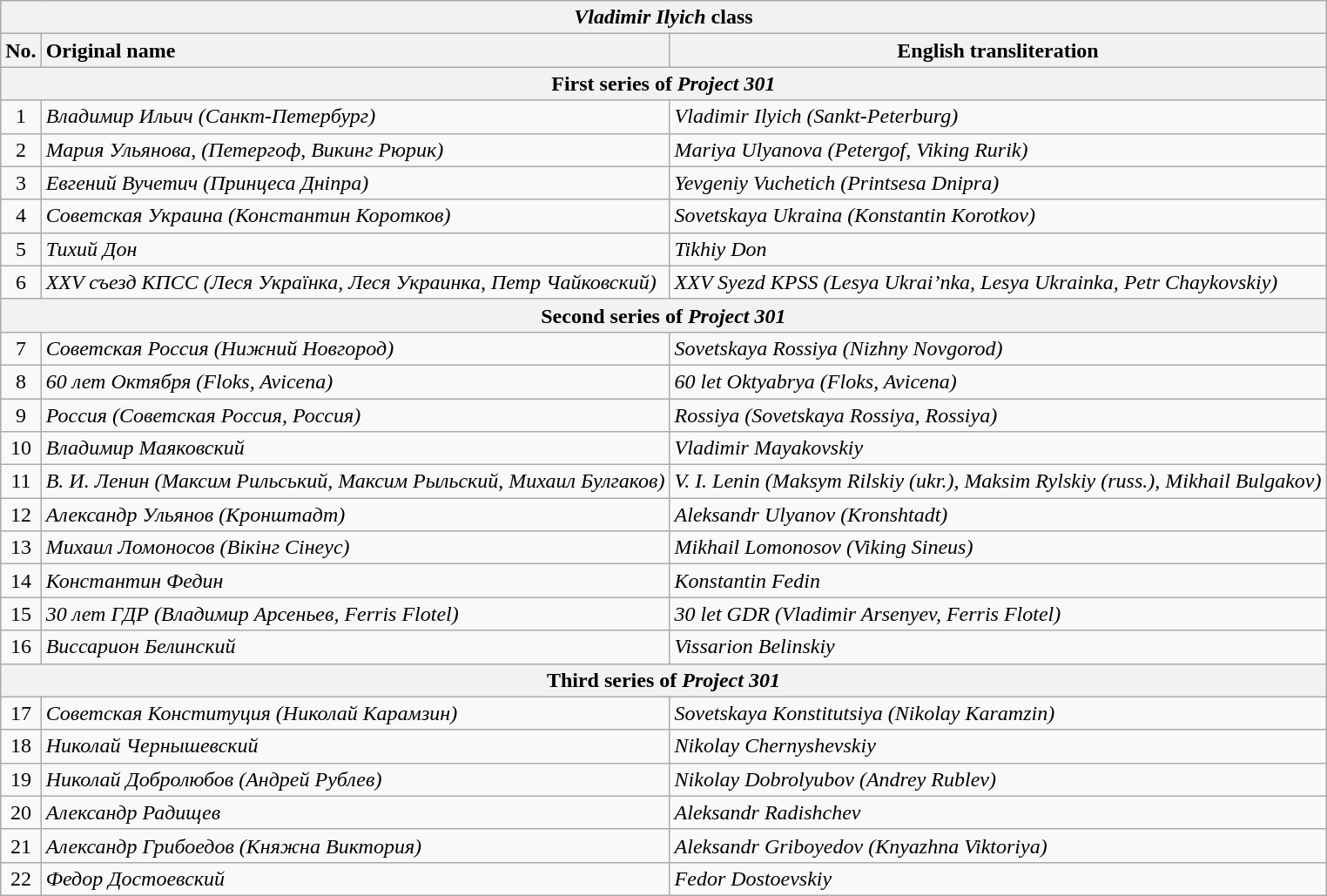<table class="wikitable" style="text-align:center">
<tr>
<th colspan="3" style="text-align:center"><em>Vladimir Ilyich</em> class</th>
</tr>
<tr>
<th>No.</th>
<th style="text-align:Left;">Original name</th>
<th align=Left>English transliteration</th>
</tr>
<tr>
<th colspan="3" style="text-align:center">First series of <em>Project 301</em></th>
</tr>
<tr>
<td>1</td>
<td align=Left><em>Владимир Ильич (Санкт-Петербург)</em></td>
<td align=Left><em>Vladimir Ilyich (Sankt-Peterburg)</em></td>
</tr>
<tr>
<td>2</td>
<td align=Left><em>Мария Ульянова, (Петергоф, Викинг Рюрик)</em></td>
<td align=Left><em>Mariya Ulyanova (Petergof, Viking Rurik)</em></td>
</tr>
<tr>
<td>3</td>
<td align=Left><em>Евгений Вучетич (Принцеса Днiпра)</em></td>
<td align=Left><em>Yevgeniy Vuchetich (Printsesa Dnipra)</em></td>
</tr>
<tr>
<td>4</td>
<td align=Left><em>Советская Украина (Константин Коротков)</em></td>
<td align=Left><em>Sovetskaya Ukraina (Konstantin Korotkov)</em></td>
</tr>
<tr>
<td>5</td>
<td align=Left><em>Тихий Дон</em></td>
<td align=Left><em>Tikhiy Don</em></td>
</tr>
<tr>
<td>6</td>
<td align=Left><em>XXV съезд КПСС (Леся Українка, Леся Украинка, Петр Чайковский)</em></td>
<td align=Left><em>XXV Syezd KPSS (Lesya Ukrai’nka, Lesya Ukrainka, Petr Chaykovskiy)</em></td>
</tr>
<tr>
<th colspan="3" style="text-align:center">Second series of <em>Project 301</em></th>
</tr>
<tr>
<td>7</td>
<td align=Left><em>Советская Россия (Нижний Новгород)</em></td>
<td align=Left><em>Sovetskaya Rossiya (Nizhny Novgorod)</em></td>
</tr>
<tr>
<td>8</td>
<td align=Left><em>60 лет Октября (Floks, Avicena)</em></td>
<td align=Left><em>60 let Oktyabrya (Floks, Avicena)</em></td>
</tr>
<tr>
<td>9</td>
<td align=Left><em>Россия (Советская Россия, Россия)</em></td>
<td align=Left><em>Rossiya (Sovetskaya Rossiya, Rossiya)</em></td>
</tr>
<tr>
<td>10</td>
<td align=Left><em>Владимир Маяковский</em></td>
<td align=Left><em>Vladimir Mayakovskiy</em></td>
</tr>
<tr>
<td>11</td>
<td align=Left><em>В. И. Ленин (Максим Рильський, Максим Рыльский, Михаил Булгаков)</em></td>
<td align=Left><em>V. I. Lenin (Maksym Rilskiy (ukr.), Maksim Rylskiy (russ.), Mikhail Bulgakov)</em></td>
</tr>
<tr>
<td>12</td>
<td align=Left><em>Александр Ульянов (Кронштадт)</em></td>
<td align=Left><em>Aleksandr Ulyanov (Kronshtadt)</em></td>
</tr>
<tr>
<td>13</td>
<td align=Left><em>Михаил Ломоносов</em> <em>(Вікінг Сінеус)</em></td>
<td align=Left><em>Mikhail Lomonosov</em> <em>(Viking Sineus)</em></td>
</tr>
<tr>
<td>14</td>
<td align=Left><em>Константин Федин</em></td>
<td align=Left><em>Konstantin Fedin</em></td>
</tr>
<tr>
<td>15</td>
<td align=Left><em>30 лет ГДР (Владимир Арсеньев, Ferris Flotel)</em></td>
<td align=Left><em>30 let GDR (Vladimir Arsenyev, Ferris Flotel)</em></td>
</tr>
<tr>
<td>16</td>
<td align=Left><em>Виссарион Белинский</em></td>
<td align=Left><em>Vissarion Belinskiy</em></td>
</tr>
<tr>
<th colspan="3" style="text-align:center">Third series of <em>Project 301</em></th>
</tr>
<tr>
<td>17</td>
<td align=Left><em>Советская Конституция (Николай Карамзин)</em></td>
<td align=Left><em>Sovetskaya Konstitutsiya (Nikolay Karamzin)</em></td>
</tr>
<tr>
<td>18</td>
<td align=Left><em>Николай Чернышевский</em></td>
<td align=Left><em>Nikolay Chernyshevskiy</em></td>
</tr>
<tr>
<td>19</td>
<td align=Left><em>Николай Добролюбов (Андрей Рублев)</em></td>
<td align=Left><em>Nikolay Dobrolyubov (Andrey Rublev)</em></td>
</tr>
<tr>
<td>20</td>
<td align=Left><em>Александр Радищев</em></td>
<td align=Left><em>Aleksandr Radishchev</em></td>
</tr>
<tr>
<td>21</td>
<td align=Left><em>Александр Грибоедов (Княжна Виктория)</em></td>
<td align=Left><em>Aleksandr Griboyedov (Knyazhna Viktoriya)</em></td>
</tr>
<tr>
<td>22</td>
<td align=Left><em>Федор Достоевский</em></td>
<td align=Left><em>Fedor Dostoevskiy</em></td>
</tr>
</table>
